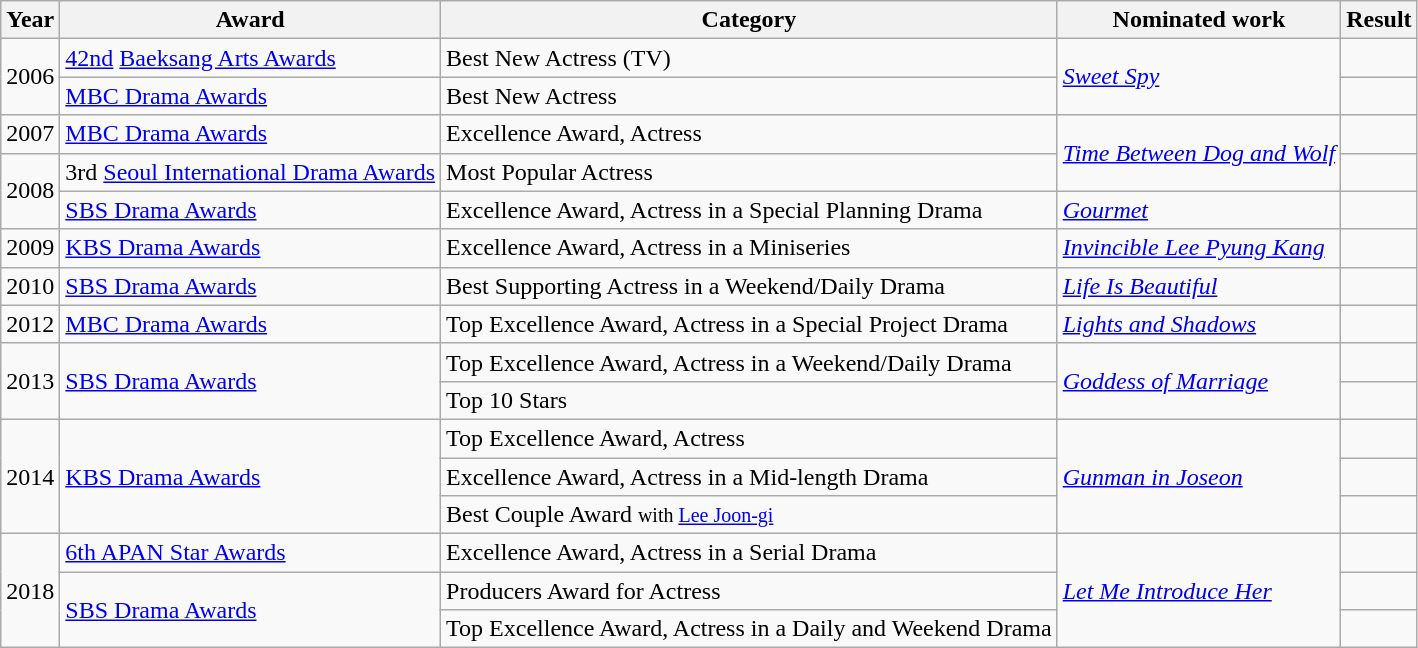<table class="wikitable">
<tr>
<th>Year</th>
<th>Award</th>
<th>Category</th>
<th>Nominated work</th>
<th>Result</th>
</tr>
<tr>
<td rowspan=2>2006</td>
<td><a href='#'>42nd</a> <a href='#'>Baeksang Arts Awards</a></td>
<td>Best New Actress (TV)</td>
<td rowspan=2><em><a href='#'>Sweet Spy</a></em></td>
<td></td>
</tr>
<tr>
<td><a href='#'>MBC Drama Awards</a></td>
<td>Best New Actress</td>
<td></td>
</tr>
<tr>
<td>2007</td>
<td><a href='#'>MBC Drama Awards</a></td>
<td>Excellence Award, Actress</td>
<td rowspan=2><em><a href='#'>Time Between Dog and Wolf</a></em></td>
<td></td>
</tr>
<tr>
<td rowspan=2>2008</td>
<td>3rd <a href='#'>Seoul International Drama Awards</a></td>
<td>Most Popular Actress</td>
<td></td>
</tr>
<tr>
<td><a href='#'>SBS Drama Awards</a></td>
<td>Excellence Award, Actress in a Special Planning Drama</td>
<td><em><a href='#'>Gourmet</a></em></td>
<td></td>
</tr>
<tr>
<td>2009</td>
<td><a href='#'>KBS Drama Awards</a></td>
<td>Excellence Award, Actress in a Miniseries</td>
<td><em><a href='#'>Invincible Lee Pyung Kang</a></em></td>
<td></td>
</tr>
<tr>
<td>2010</td>
<td><a href='#'>SBS Drama Awards</a></td>
<td>Best Supporting Actress in a Weekend/Daily Drama</td>
<td><em><a href='#'>Life Is Beautiful</a></em></td>
<td></td>
</tr>
<tr>
<td>2012</td>
<td><a href='#'>MBC Drama Awards</a></td>
<td>Top Excellence Award, Actress in a Special Project Drama</td>
<td><em><a href='#'>Lights and Shadows</a></em></td>
<td></td>
</tr>
<tr>
<td rowspan=2>2013</td>
<td rowspan=2><a href='#'>SBS Drama Awards</a></td>
<td>Top Excellence Award, Actress in a Weekend/Daily Drama</td>
<td rowspan=2><em><a href='#'>Goddess of Marriage</a></em></td>
<td></td>
</tr>
<tr>
<td>Top 10 Stars</td>
<td></td>
</tr>
<tr>
<td rowspan=3>2014</td>
<td rowspan=3><a href='#'>KBS Drama Awards</a></td>
<td>Top Excellence Award, Actress</td>
<td rowspan=3><em><a href='#'>Gunman in Joseon</a></em></td>
<td></td>
</tr>
<tr>
<td>Excellence Award, Actress in a Mid-length Drama</td>
<td></td>
</tr>
<tr>
<td>Best Couple Award <small>with <a href='#'>Lee Joon-gi</a></small></td>
<td></td>
</tr>
<tr>
<td rowspan=3>2018</td>
<td><a href='#'>6th APAN Star Awards</a></td>
<td>Excellence Award, Actress in a Serial Drama</td>
<td rowspan=3><em><a href='#'>Let Me Introduce Her</a></em></td>
<td></td>
</tr>
<tr>
<td rowspan=2><a href='#'>SBS Drama Awards</a></td>
<td>Producers Award for Actress</td>
<td></td>
</tr>
<tr>
<td>Top Excellence Award, Actress in a Daily and Weekend Drama</td>
<td></td>
</tr>
</table>
